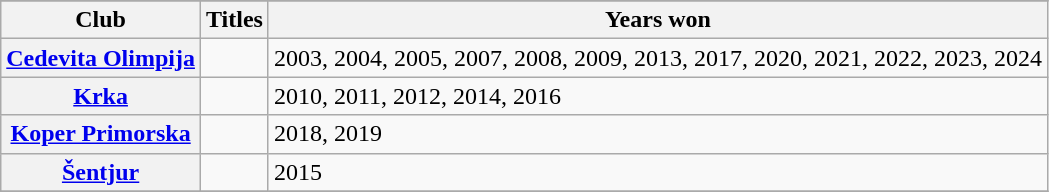<table class="wikitable sortable plainrowheaders">
<tr>
</tr>
<tr>
<th>Club</th>
<th>Titles</th>
<th>Years won</th>
</tr>
<tr>
<th scope="row"><a href='#'>Cedevita Olimpija</a></th>
<td></td>
<td>2003, 2004, 2005, 2007, 2008, 2009, 2013, 2017, 2020, 2021, 2022, 2023, 2024</td>
</tr>
<tr>
<th scope="row"><a href='#'>Krka</a></th>
<td></td>
<td>2010, 2011, 2012, 2014, 2016</td>
</tr>
<tr>
<th scope="row"><a href='#'>Koper Primorska</a></th>
<td></td>
<td>2018, 2019</td>
</tr>
<tr>
<th scope="row"><a href='#'>Šentjur</a></th>
<td></td>
<td>2015</td>
</tr>
<tr>
</tr>
</table>
